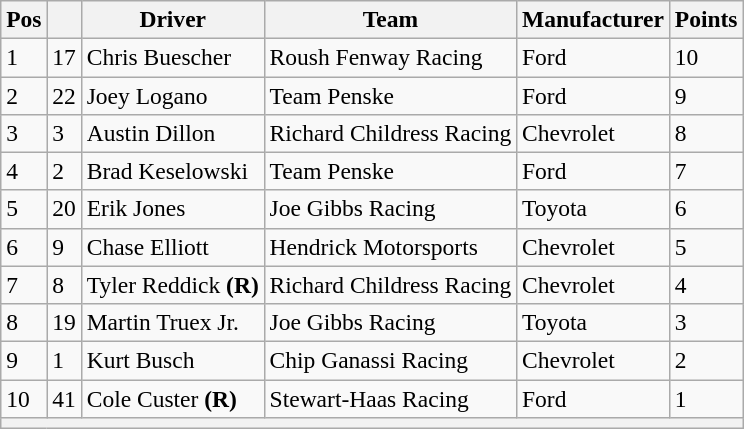<table class="wikitable" style="font-size:98%">
<tr>
<th>Pos</th>
<th></th>
<th>Driver</th>
<th>Team</th>
<th>Manufacturer</th>
<th>Points</th>
</tr>
<tr>
<td>1</td>
<td>17</td>
<td>Chris Buescher</td>
<td>Roush Fenway Racing</td>
<td>Ford</td>
<td>10</td>
</tr>
<tr>
<td>2</td>
<td>22</td>
<td>Joey Logano</td>
<td>Team Penske</td>
<td>Ford</td>
<td>9</td>
</tr>
<tr>
<td>3</td>
<td>3</td>
<td>Austin Dillon</td>
<td>Richard Childress Racing</td>
<td>Chevrolet</td>
<td>8</td>
</tr>
<tr>
<td>4</td>
<td>2</td>
<td>Brad Keselowski</td>
<td>Team Penske</td>
<td>Ford</td>
<td>7</td>
</tr>
<tr>
<td>5</td>
<td>20</td>
<td>Erik Jones</td>
<td>Joe Gibbs Racing</td>
<td>Toyota</td>
<td>6</td>
</tr>
<tr>
<td>6</td>
<td>9</td>
<td>Chase Elliott</td>
<td>Hendrick Motorsports</td>
<td>Chevrolet</td>
<td>5</td>
</tr>
<tr>
<td>7</td>
<td>8</td>
<td>Tyler Reddick <strong>(R)</strong></td>
<td>Richard Childress Racing</td>
<td>Chevrolet</td>
<td>4</td>
</tr>
<tr>
<td>8</td>
<td>19</td>
<td>Martin Truex Jr.</td>
<td>Joe Gibbs Racing</td>
<td>Toyota</td>
<td>3</td>
</tr>
<tr>
<td>9</td>
<td>1</td>
<td>Kurt Busch</td>
<td>Chip Ganassi Racing</td>
<td>Chevrolet</td>
<td>2</td>
</tr>
<tr>
<td>10</td>
<td>41</td>
<td>Cole Custer <strong>(R)</strong></td>
<td>Stewart-Haas Racing</td>
<td>Ford</td>
<td>1</td>
</tr>
<tr>
<th colspan="6"></th>
</tr>
</table>
